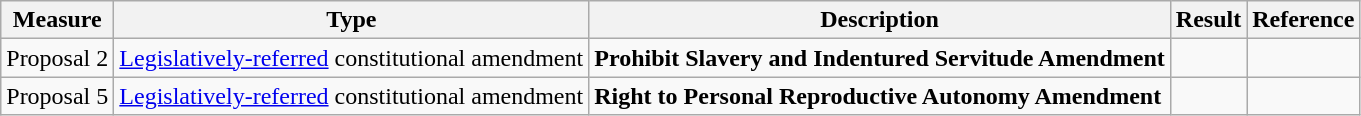<table class="wikitable">
<tr>
<th>Measure</th>
<th>Type</th>
<th>Description</th>
<th>Result</th>
<th>Reference</th>
</tr>
<tr>
<td>Proposal 2</td>
<td><a href='#'>Legislatively-referred</a> constitutional amendment</td>
<td><strong>Prohibit Slavery and Indentured Servitude Amendment</strong></td>
<td></td>
<td></td>
</tr>
<tr>
<td>Proposal 5</td>
<td><a href='#'>Legislatively-referred</a> constitutional amendment</td>
<td><strong>Right to Personal Reproductive Autonomy Amendment</strong></td>
<td></td>
<td></td>
</tr>
</table>
